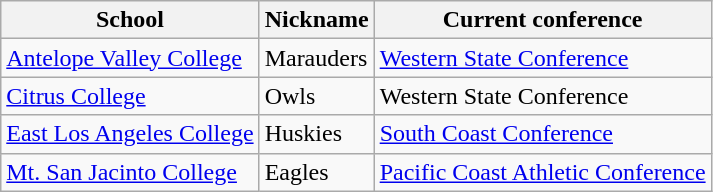<table class="wikitable">
<tr>
<th>School</th>
<th>Nickname</th>
<th>Current conference</th>
</tr>
<tr>
<td><a href='#'>Antelope Valley College</a></td>
<td>Marauders</td>
<td><a href='#'>Western State Conference</a></td>
</tr>
<tr>
<td><a href='#'>Citrus College</a></td>
<td>Owls</td>
<td>Western State Conference</td>
</tr>
<tr>
<td><a href='#'>East Los Angeles College</a></td>
<td>Huskies</td>
<td><a href='#'>South Coast Conference</a></td>
</tr>
<tr>
<td><a href='#'>Mt. San Jacinto College</a></td>
<td>Eagles</td>
<td><a href='#'>Pacific Coast Athletic Conference</a></td>
</tr>
</table>
